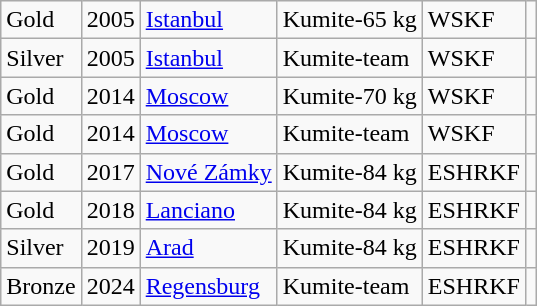<table class="wikitable">
<tr>
<td>Gold</td>
<td>2005</td>
<td><a href='#'>Istanbul</a></td>
<td>Kumite-65 kg</td>
<td>WSKF</td>
<td></td>
</tr>
<tr>
<td>Silver</td>
<td>2005</td>
<td><a href='#'>Istanbul</a></td>
<td>Kumite-team</td>
<td>WSKF</td>
<td></td>
</tr>
<tr>
<td>Gold</td>
<td>2014</td>
<td><a href='#'>Moscow</a></td>
<td>Kumite-70 kg</td>
<td>WSKF</td>
<td></td>
</tr>
<tr>
<td>Gold</td>
<td>2014</td>
<td><a href='#'>Moscow</a></td>
<td>Kumite-team</td>
<td>WSKF</td>
<td></td>
</tr>
<tr>
<td>Gold</td>
<td>2017</td>
<td><a href='#'>Nové Zámky</a></td>
<td>Kumite-84 kg</td>
<td>ESHRKF</td>
<td></td>
</tr>
<tr>
<td>Gold</td>
<td>2018</td>
<td><a href='#'>Lanciano</a></td>
<td>Kumite-84 kg</td>
<td>ESHRKF</td>
<td></td>
</tr>
<tr>
<td>Silver</td>
<td>2019</td>
<td><a href='#'>Arad</a></td>
<td>Kumite-84 kg</td>
<td>ESHRKF</td>
<td></td>
</tr>
<tr>
<td>Bronze</td>
<td>2024</td>
<td><a href='#'>Regensburg</a></td>
<td>Kumite-team</td>
<td>ESHRKF</td>
<td></td>
</tr>
</table>
